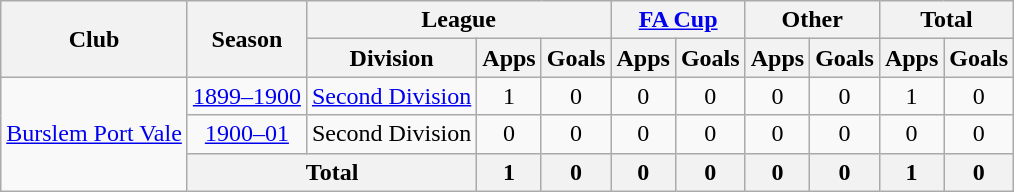<table class="wikitable" style="text-align:center">
<tr>
<th rowspan="2">Club</th>
<th rowspan="2">Season</th>
<th colspan="3">League</th>
<th colspan="2"><a href='#'>FA Cup</a></th>
<th colspan="2">Other</th>
<th colspan="2">Total</th>
</tr>
<tr>
<th>Division</th>
<th>Apps</th>
<th>Goals</th>
<th>Apps</th>
<th>Goals</th>
<th>Apps</th>
<th>Goals</th>
<th>Apps</th>
<th>Goals</th>
</tr>
<tr>
<td rowspan="3"><a href='#'>Burslem Port Vale</a></td>
<td><a href='#'>1899–1900</a></td>
<td><a href='#'>Second Division</a></td>
<td>1</td>
<td>0</td>
<td>0</td>
<td>0</td>
<td>0</td>
<td>0</td>
<td>1</td>
<td>0</td>
</tr>
<tr>
<td><a href='#'>1900–01</a></td>
<td>Second Division</td>
<td>0</td>
<td>0</td>
<td>0</td>
<td>0</td>
<td>0</td>
<td>0</td>
<td>0</td>
<td>0</td>
</tr>
<tr>
<th colspan="2">Total</th>
<th>1</th>
<th>0</th>
<th>0</th>
<th>0</th>
<th>0</th>
<th>0</th>
<th>1</th>
<th>0</th>
</tr>
</table>
